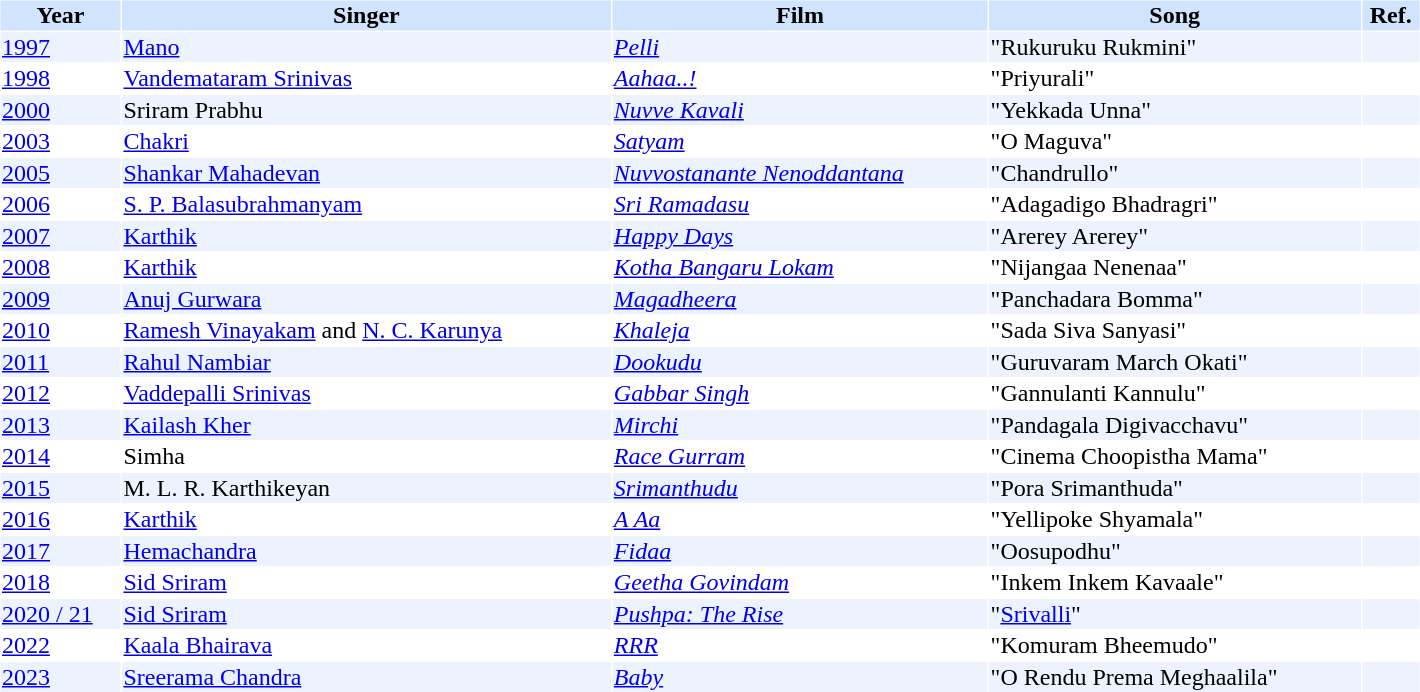<table class="sortable" cellspacing="1" cellpadding="1" border="0" width="75%">
<tr bgcolor="#d1e4fd">
<th>Year</th>
<th>Singer</th>
<th>Film</th>
<th>Song</th>
<th>Ref.</th>
</tr>
<tr bgcolor=#edf3fe>
<td><a href='#'>1997</a></td>
<td><a href='#'>Mano</a></td>
<td><em><a href='#'>Pelli</a></em></td>
<td>"Rukuruku Rukmini"</td>
<td></td>
</tr>
<tr>
<td><a href='#'>1998</a></td>
<td><a href='#'>Vandemataram Srinivas</a></td>
<td><em><a href='#'>Aahaa..!</a></em></td>
<td>"Priyurali"</td>
<td></td>
</tr>
<tr bgcolor=#edf3fe>
<td><a href='#'>2000</a></td>
<td>Sriram Prabhu</td>
<td><em><a href='#'>Nuvve Kavali</a></em></td>
<td>"Yekkada Unna"</td>
<td></td>
</tr>
<tr>
<td><a href='#'>2003</a></td>
<td><a href='#'>Chakri</a></td>
<td><em><a href='#'>Satyam</a></em></td>
<td>"O Maguva"</td>
<td></td>
</tr>
<tr bgcolor=#edf3fe>
<td><a href='#'>2005</a></td>
<td><a href='#'>Shankar Mahadevan</a></td>
<td><em><a href='#'>Nuvvostanante Nenoddantana</a></em></td>
<td>"Chandrullo"</td>
<td></td>
</tr>
<tr>
<td><a href='#'>2006</a></td>
<td><a href='#'>S. P. Balasubrahmanyam</a></td>
<td><em><a href='#'>Sri Ramadasu</a></em></td>
<td>"Adagadigo Bhadragri"</td>
<td></td>
</tr>
<tr bgcolor=#edf3fe>
<td><a href='#'>2007</a></td>
<td><a href='#'>Karthik</a></td>
<td><em><a href='#'>Happy Days</a></em></td>
<td>"Arerey Arerey"</td>
<td></td>
</tr>
<tr>
<td><a href='#'>2008</a></td>
<td><a href='#'>Karthik</a></td>
<td><em><a href='#'>Kotha Bangaru Lokam</a></em></td>
<td>"Nijangaa Nenenaa"</td>
<td></td>
</tr>
<tr bgcolor=#edf3fe>
<td><a href='#'>2009</a></td>
<td><a href='#'>Anuj Gurwara</a></td>
<td><em><a href='#'>Magadheera</a></em></td>
<td>"Panchadara Bomma"</td>
<td></td>
</tr>
<tr>
<td><a href='#'>2010</a></td>
<td><a href='#'>Ramesh Vinayakam</a> and <a href='#'>N. C. Karunya</a></td>
<td><em><a href='#'>Khaleja</a></em></td>
<td>"Sada Siva Sanyasi"</td>
<td></td>
</tr>
<tr bgcolor=#edf3fe>
<td><a href='#'>2011</a></td>
<td><a href='#'>Rahul Nambiar</a></td>
<td><em><a href='#'>Dookudu</a></em></td>
<td>"Guruvaram March Okati"</td>
<td></td>
</tr>
<tr>
<td><a href='#'>2012</a></td>
<td><a href='#'>Vaddepalli Srinivas</a></td>
<td><em><a href='#'>Gabbar Singh</a></em></td>
<td>"Gannulanti Kannulu"</td>
<td></td>
</tr>
<tr bgcolor=#edf3fe>
<td><a href='#'>2013</a></td>
<td><a href='#'>Kailash Kher</a></td>
<td><em><a href='#'>Mirchi</a></em></td>
<td>"Pandagala Digivacchavu"</td>
<td></td>
</tr>
<tr>
<td><a href='#'>2014</a></td>
<td>Simha</td>
<td><em><a href='#'>Race Gurram</a></em></td>
<td>"Cinema Choopistha Mama"</td>
<td></td>
</tr>
<tr bgcolor=#edf3fe>
<td><a href='#'>2015</a></td>
<td>M. L. R. Karthikeyan</td>
<td><em><a href='#'>Srimanthudu</a></em></td>
<td>"Pora Srimanthuda"</td>
<td></td>
</tr>
<tr>
<td><a href='#'>2016</a></td>
<td><a href='#'>Karthik</a></td>
<td><em><a href='#'>A Aa</a></em></td>
<td>"Yellipoke Shyamala"</td>
<td></td>
</tr>
<tr bgcolor=#edf3fe>
<td><a href='#'>2017</a></td>
<td><a href='#'>Hemachandra</a></td>
<td><em><a href='#'>Fidaa</a></em></td>
<td>"Oosupodhu"</td>
<td></td>
</tr>
<tr>
<td><a href='#'>2018</a></td>
<td><a href='#'>Sid Sriram</a></td>
<td><em><a href='#'>Geetha Govindam</a></em></td>
<td>"Inkem Inkem Kavaale"</td>
<td></td>
</tr>
<tr bgcolor=#edf3fe>
<td><a href='#'>2020 / 21</a></td>
<td><a href='#'>Sid Sriram</a></td>
<td><em><a href='#'>Pushpa:  The Rise</a></em></td>
<td>"<a href='#'>Srivalli</a>"</td>
<td></td>
</tr>
<tr>
<td><a href='#'>2022</a></td>
<td><a href='#'>Kaala Bhairava</a></td>
<td><em><a href='#'>RRR</a></em></td>
<td>"Komuram Bheemudo"</td>
<td></td>
</tr>
<tr bgcolor=#edf3fe>
<td><a href='#'>2023</a></td>
<td><a href='#'>Sreerama Chandra</a></td>
<td><a href='#'><em>Baby</em></a></td>
<td>"O Rendu Prema Meghaalila"</td>
<td></td>
</tr>
<tr>
</tr>
</table>
